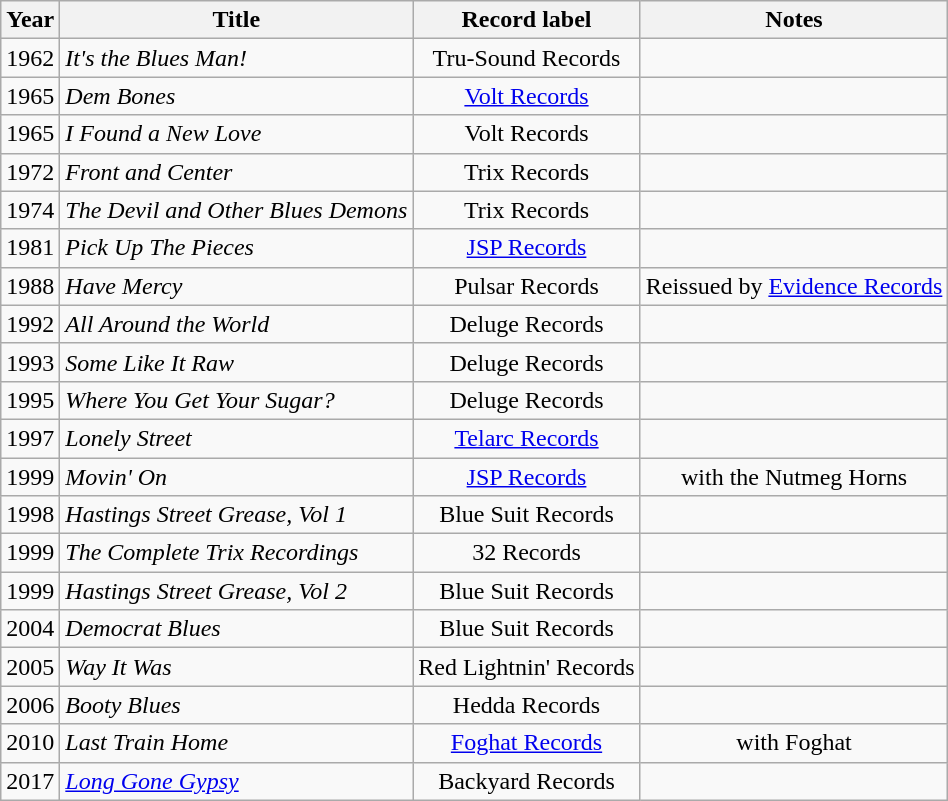<table class="wikitable sortable">
<tr>
<th>Year</th>
<th>Title</th>
<th>Record label</th>
<th>Notes</th>
</tr>
<tr>
<td>1962</td>
<td><em>It's the Blues Man!</em></td>
<td style="text-align:center;">Tru-Sound Records</td>
<td style="text-align:center;"></td>
</tr>
<tr>
<td>1965</td>
<td><em>Dem Bones</em></td>
<td style="text-align:center;"><a href='#'>Volt Records</a></td>
<td style="text-align:center;"></td>
</tr>
<tr>
<td>1965</td>
<td><em>I Found a New Love</em></td>
<td style="text-align:center;">Volt Records</td>
<td style="text-align:center;"></td>
</tr>
<tr>
<td>1972</td>
<td><em>Front and Center</em></td>
<td style="text-align:center;">Trix Records</td>
<td style="text-align:center;"></td>
</tr>
<tr>
<td>1974</td>
<td><em>The Devil and Other Blues Demons</em></td>
<td style="text-align:center;">Trix Records</td>
<td style="text-align:center;"></td>
</tr>
<tr>
<td>1981</td>
<td><em>Pick Up The Pieces</em></td>
<td style="text-align:center;"><a href='#'>JSP Records</a></td>
<td style="text-align:center;"></td>
</tr>
<tr>
<td>1988</td>
<td><em>Have Mercy</em></td>
<td style="text-align:center;">Pulsar Records</td>
<td style="text-align:center;">Reissued by <a href='#'>Evidence Records</a></td>
</tr>
<tr>
<td>1992</td>
<td><em>All Around the World</em></td>
<td style="text-align:center;">Deluge Records</td>
<td style="text-align:center;"></td>
</tr>
<tr>
<td>1993</td>
<td><em>Some Like It Raw</em></td>
<td style="text-align:center;">Deluge Records</td>
<td style="text-align:center;"></td>
</tr>
<tr>
<td>1995</td>
<td><em>Where You Get Your Sugar?</em></td>
<td style="text-align:center;">Deluge Records</td>
<td style="text-align:center;"></td>
</tr>
<tr>
<td>1997</td>
<td><em>Lonely Street</em></td>
<td style="text-align:center;"><a href='#'>Telarc Records</a></td>
<td style="text-align:center;"></td>
</tr>
<tr>
<td>1999</td>
<td><em>Movin' On</em></td>
<td style="text-align:center;"><a href='#'>JSP Records</a></td>
<td style="text-align:center;">with the Nutmeg Horns</td>
</tr>
<tr>
<td>1998</td>
<td><em>Hastings Street Grease, Vol 1</em></td>
<td style="text-align:center;">Blue Suit Records</td>
<td style="text-align:center;"></td>
</tr>
<tr>
<td>1999</td>
<td><em>The Complete Trix Recordings</em></td>
<td style="text-align:center;">32 Records</td>
<td style="text-align:center;"></td>
</tr>
<tr>
<td>1999</td>
<td><em>Hastings Street Grease, Vol 2</em></td>
<td style="text-align:center;">Blue Suit Records</td>
<td style="text-align:center;"></td>
</tr>
<tr>
<td>2004</td>
<td><em>Democrat Blues</em></td>
<td style="text-align:center;">Blue Suit Records</td>
<td style="text-align:center;"></td>
</tr>
<tr>
<td>2005</td>
<td><em>Way It Was</em></td>
<td style="text-align:center;">Red Lightnin' Records</td>
<td style="text-align:center;"></td>
</tr>
<tr>
<td>2006</td>
<td><em>Booty Blues</em></td>
<td style="text-align:center;">Hedda Records</td>
<td style="text-align:center;"></td>
</tr>
<tr>
<td>2010</td>
<td><em>Last Train Home</em></td>
<td style="text-align:center;"><a href='#'>Foghat Records</a></td>
<td style="text-align:center;">with Foghat</td>
</tr>
<tr>
<td>2017</td>
<td><em><a href='#'>Long Gone Gypsy</a></em></td>
<td style="text-align:center;">Backyard Records</td>
<td></td>
</tr>
</table>
